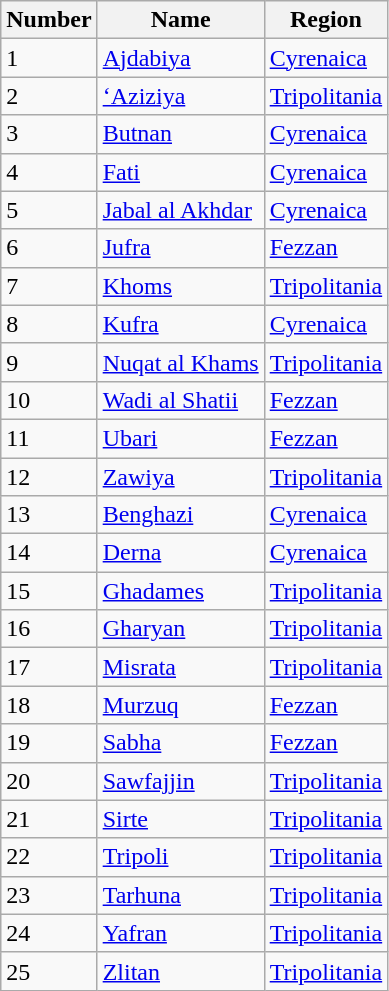<table class="wikitable sortable">
<tr>
<th>Number</th>
<th>Name</th>
<th>Region</th>
</tr>
<tr>
<td>1</td>
<td><a href='#'>Ajdabiya</a></td>
<td><a href='#'>Cyrenaica</a></td>
</tr>
<tr>
<td>2</td>
<td><a href='#'>‘Aziziya</a></td>
<td><a href='#'>Tripolitania</a></td>
</tr>
<tr>
<td>3</td>
<td><a href='#'>Butnan</a></td>
<td><a href='#'>Cyrenaica</a></td>
</tr>
<tr>
<td>4</td>
<td><a href='#'>Fati</a></td>
<td><a href='#'>Cyrenaica</a></td>
</tr>
<tr>
<td>5</td>
<td><a href='#'>Jabal al Akhdar</a></td>
<td><a href='#'>Cyrenaica</a></td>
</tr>
<tr>
<td>6</td>
<td><a href='#'>Jufra</a></td>
<td><a href='#'>Fezzan</a></td>
</tr>
<tr>
<td>7</td>
<td><a href='#'>Khoms</a></td>
<td><a href='#'>Tripolitania</a></td>
</tr>
<tr>
<td>8</td>
<td><a href='#'>Kufra</a></td>
<td><a href='#'>Cyrenaica</a></td>
</tr>
<tr>
<td>9</td>
<td><a href='#'>Nuqat al Khams</a></td>
<td><a href='#'>Tripolitania</a></td>
</tr>
<tr>
<td>10</td>
<td><a href='#'>Wadi al Shatii</a></td>
<td><a href='#'>Fezzan</a></td>
</tr>
<tr>
<td>11</td>
<td><a href='#'>Ubari</a></td>
<td><a href='#'>Fezzan</a></td>
</tr>
<tr>
<td>12</td>
<td><a href='#'>Zawiya</a></td>
<td><a href='#'>Tripolitania</a></td>
</tr>
<tr>
<td>13</td>
<td><a href='#'>Benghazi</a></td>
<td><a href='#'>Cyrenaica</a></td>
</tr>
<tr>
<td>14</td>
<td><a href='#'>Derna</a></td>
<td><a href='#'>Cyrenaica</a></td>
</tr>
<tr>
<td>15</td>
<td><a href='#'>Ghadames</a></td>
<td><a href='#'>Tripolitania</a></td>
</tr>
<tr>
<td>16</td>
<td><a href='#'>Gharyan</a></td>
<td><a href='#'>Tripolitania</a></td>
</tr>
<tr>
<td>17</td>
<td><a href='#'>Misrata</a></td>
<td><a href='#'>Tripolitania</a></td>
</tr>
<tr>
<td>18</td>
<td><a href='#'>Murzuq</a></td>
<td><a href='#'>Fezzan</a></td>
</tr>
<tr>
<td>19</td>
<td><a href='#'>Sabha</a></td>
<td><a href='#'>Fezzan</a></td>
</tr>
<tr>
<td>20</td>
<td><a href='#'>Sawfajjin</a></td>
<td><a href='#'>Tripolitania</a></td>
</tr>
<tr>
<td>21</td>
<td><a href='#'>Sirte</a></td>
<td><a href='#'>Tripolitania</a></td>
</tr>
<tr>
<td>22</td>
<td><a href='#'>Tripoli</a></td>
<td><a href='#'>Tripolitania</a></td>
</tr>
<tr>
<td>23</td>
<td><a href='#'>Tarhuna</a></td>
<td><a href='#'>Tripolitania</a></td>
</tr>
<tr>
<td>24</td>
<td><a href='#'>Yafran</a></td>
<td><a href='#'>Tripolitania</a></td>
</tr>
<tr>
<td>25</td>
<td><a href='#'>Zlitan</a></td>
<td><a href='#'>Tripolitania</a></td>
</tr>
</table>
